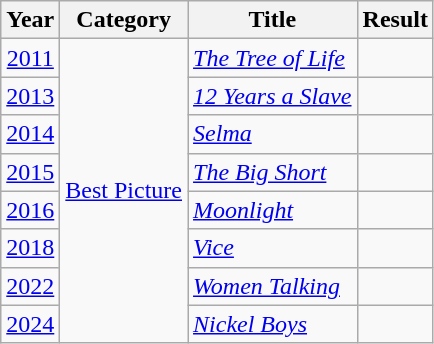<table class="wikitable" style="font-size: 100%">
<tr>
<th>Year</th>
<th>Category</th>
<th>Title</th>
<th>Result</th>
</tr>
<tr>
<td style="text-align:center;"><a href='#'>2011</a></td>
<td rowspan="8"><a href='#'>Best Picture</a></td>
<td><em><a href='#'>The Tree of Life</a></em></td>
<td></td>
</tr>
<tr>
<td style="text-align:center;"><a href='#'>2013</a></td>
<td><em><a href='#'>12 Years a Slave</a></em></td>
<td></td>
</tr>
<tr>
<td style="text-align:center;"><a href='#'>2014</a></td>
<td><em><a href='#'>Selma</a></em></td>
<td></td>
</tr>
<tr>
<td style="text-align:center;"><a href='#'>2015</a></td>
<td><em><a href='#'>The Big Short</a></em></td>
<td></td>
</tr>
<tr>
<td style="text-align:center;"><a href='#'>2016</a></td>
<td><em><a href='#'>Moonlight</a></em></td>
<td></td>
</tr>
<tr>
<td style="text-align:center;"><a href='#'>2018</a></td>
<td><em><a href='#'>Vice</a></em></td>
<td></td>
</tr>
<tr>
<td style="text-align:center;"><a href='#'>2022</a></td>
<td><em><a href='#'>Women Talking</a></em></td>
<td></td>
</tr>
<tr>
<td style="text-align:center;"><a href='#'>2024</a></td>
<td><em><a href='#'>Nickel Boys</a></em></td>
<td></td>
</tr>
</table>
